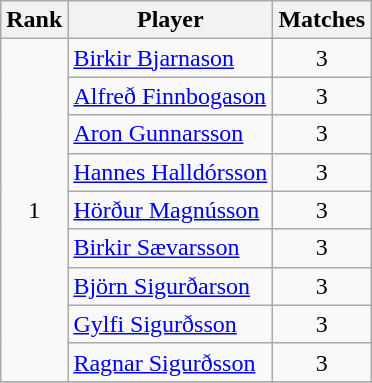<table class="wikitable" style="text-align: left;">
<tr>
<th>Rank</th>
<th>Player</th>
<th>Matches</th>
</tr>
<tr>
<td rowspan=9 align=center>1</td>
<td><a href='#'>Birkir Bjarnason</a></td>
<td align=center>3</td>
</tr>
<tr>
<td><a href='#'>Alfreð Finnbogason</a></td>
<td align=center>3</td>
</tr>
<tr>
<td><a href='#'>Aron Gunnarsson</a></td>
<td align=center>3</td>
</tr>
<tr>
<td><a href='#'>Hannes Halldórsson</a></td>
<td align=center>3</td>
</tr>
<tr>
<td><a href='#'>Hörður Magnússon</a></td>
<td align=center>3</td>
</tr>
<tr>
<td><a href='#'>Birkir Sævarsson</a></td>
<td align=center>3</td>
</tr>
<tr>
<td><a href='#'>Björn Sigurðarson</a></td>
<td align=center>3</td>
</tr>
<tr>
<td><a href='#'>Gylfi Sigurðsson</a></td>
<td align=center>3</td>
</tr>
<tr>
<td><a href='#'>Ragnar Sigurðsson</a></td>
<td align=center>3</td>
</tr>
<tr>
</tr>
</table>
